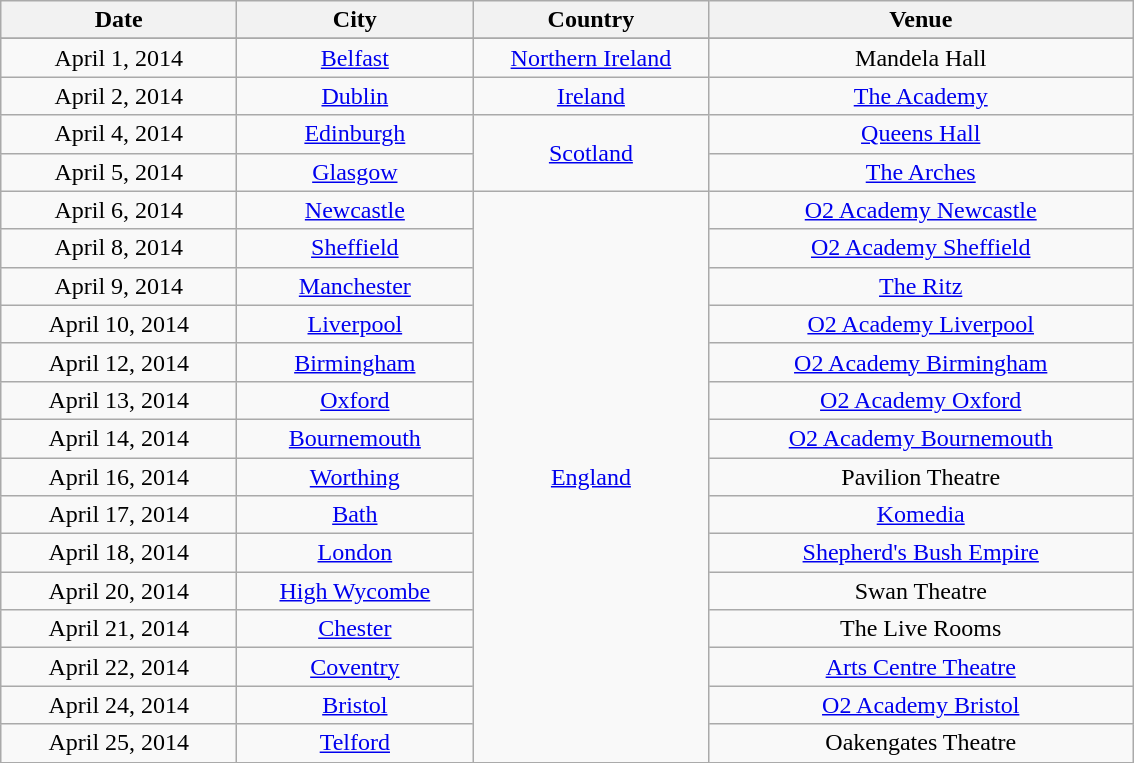<table class="wikitable" style="text-align:center;">
<tr>
<th width="150">Date</th>
<th width="150">City</th>
<th width="150">Country</th>
<th width="275">Venue</th>
</tr>
<tr>
</tr>
<tr style="background:#ddd;">
</tr>
<tr>
<td>April 1, 2014</td>
<td><a href='#'>Belfast</a></td>
<td rowspan="1"><a href='#'>Northern Ireland</a></td>
<td>Mandela Hall</td>
</tr>
<tr>
<td>April 2, 2014</td>
<td><a href='#'>Dublin</a></td>
<td rowspan="1"><a href='#'>Ireland</a></td>
<td><a href='#'>The Academy</a></td>
</tr>
<tr>
<td>April 4, 2014</td>
<td><a href='#'>Edinburgh</a></td>
<td rowspan="2"><a href='#'>Scotland</a></td>
<td><a href='#'>Queens Hall</a></td>
</tr>
<tr>
<td>April 5, 2014</td>
<td><a href='#'>Glasgow</a></td>
<td><a href='#'>The Arches</a></td>
</tr>
<tr>
<td>April 6, 2014</td>
<td><a href='#'>Newcastle</a></td>
<td rowspan="16"><a href='#'>England</a></td>
<td><a href='#'>O2 Academy Newcastle</a></td>
</tr>
<tr>
<td>April 8, 2014</td>
<td><a href='#'>Sheffield</a></td>
<td><a href='#'>O2 Academy Sheffield</a></td>
</tr>
<tr>
<td>April 9, 2014</td>
<td><a href='#'>Manchester</a></td>
<td><a href='#'>The Ritz</a></td>
</tr>
<tr>
<td>April 10, 2014</td>
<td><a href='#'>Liverpool</a></td>
<td><a href='#'>O2 Academy Liverpool</a></td>
</tr>
<tr>
<td>April 12, 2014</td>
<td><a href='#'>Birmingham</a></td>
<td><a href='#'>O2 Academy Birmingham</a></td>
</tr>
<tr>
<td>April 13, 2014</td>
<td><a href='#'>Oxford</a></td>
<td><a href='#'>O2 Academy Oxford</a></td>
</tr>
<tr>
<td>April 14, 2014</td>
<td><a href='#'>Bournemouth</a></td>
<td><a href='#'>O2 Academy Bournemouth</a></td>
</tr>
<tr>
<td>April 16, 2014</td>
<td><a href='#'>Worthing</a></td>
<td>Pavilion Theatre</td>
</tr>
<tr>
<td>April 17, 2014</td>
<td><a href='#'>Bath</a></td>
<td><a href='#'>Komedia</a></td>
</tr>
<tr>
<td>April 18, 2014</td>
<td><a href='#'>London</a></td>
<td><a href='#'>Shepherd's Bush Empire</a></td>
</tr>
<tr>
<td>April 20, 2014</td>
<td><a href='#'>High Wycombe</a></td>
<td>Swan Theatre</td>
</tr>
<tr>
<td>April 21, 2014</td>
<td><a href='#'>Chester</a></td>
<td>The Live Rooms</td>
</tr>
<tr>
<td>April 22, 2014</td>
<td><a href='#'>Coventry</a></td>
<td><a href='#'>Arts Centre Theatre</a></td>
</tr>
<tr>
<td>April 24, 2014</td>
<td><a href='#'>Bristol</a></td>
<td><a href='#'>O2 Academy Bristol</a></td>
</tr>
<tr>
<td>April 25, 2014</td>
<td><a href='#'>Telford</a></td>
<td>Oakengates Theatre</td>
</tr>
<tr>
</tr>
</table>
